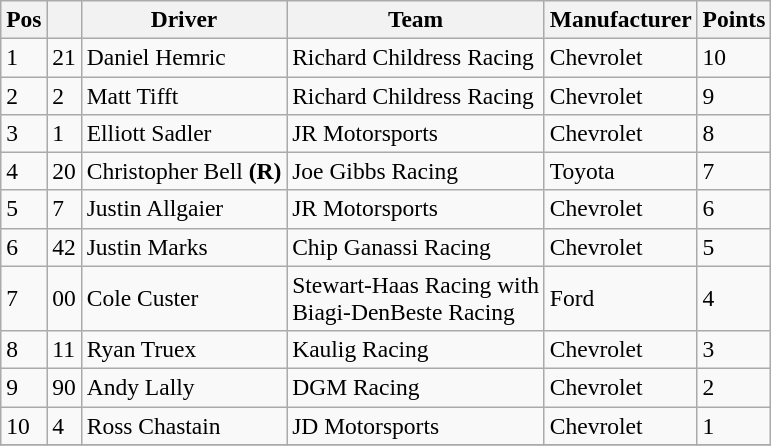<table class="wikitable" style="font-size:98%">
<tr>
<th>Pos</th>
<th></th>
<th>Driver</th>
<th>Team</th>
<th>Manufacturer</th>
<th>Points</th>
</tr>
<tr>
<td>1</td>
<td>21</td>
<td>Daniel Hemric</td>
<td>Richard Childress Racing</td>
<td>Chevrolet</td>
<td>10</td>
</tr>
<tr>
<td>2</td>
<td>2</td>
<td>Matt Tifft</td>
<td>Richard Childress Racing</td>
<td>Chevrolet</td>
<td>9</td>
</tr>
<tr>
<td>3</td>
<td>1</td>
<td>Elliott Sadler</td>
<td>JR Motorsports</td>
<td>Chevrolet</td>
<td>8</td>
</tr>
<tr>
<td>4</td>
<td>20</td>
<td>Christopher Bell <strong>(R)</strong></td>
<td>Joe Gibbs Racing</td>
<td>Toyota</td>
<td>7</td>
</tr>
<tr>
<td>5</td>
<td>7</td>
<td>Justin Allgaier</td>
<td>JR Motorsports</td>
<td>Chevrolet</td>
<td>6</td>
</tr>
<tr>
<td>6</td>
<td>42</td>
<td>Justin Marks</td>
<td>Chip Ganassi Racing</td>
<td>Chevrolet</td>
<td>5</td>
</tr>
<tr>
<td>7</td>
<td>00</td>
<td>Cole Custer</td>
<td>Stewart-Haas Racing with <br> Biagi-DenBeste Racing</td>
<td>Ford</td>
<td>4</td>
</tr>
<tr>
<td>8</td>
<td>11</td>
<td>Ryan Truex</td>
<td>Kaulig Racing</td>
<td>Chevrolet</td>
<td>3</td>
</tr>
<tr>
<td>9</td>
<td>90</td>
<td>Andy Lally</td>
<td>DGM Racing</td>
<td>Chevrolet</td>
<td>2</td>
</tr>
<tr>
<td>10</td>
<td>4</td>
<td>Ross Chastain</td>
<td>JD Motorsports</td>
<td>Chevrolet</td>
<td>1</td>
</tr>
<tr>
</tr>
</table>
